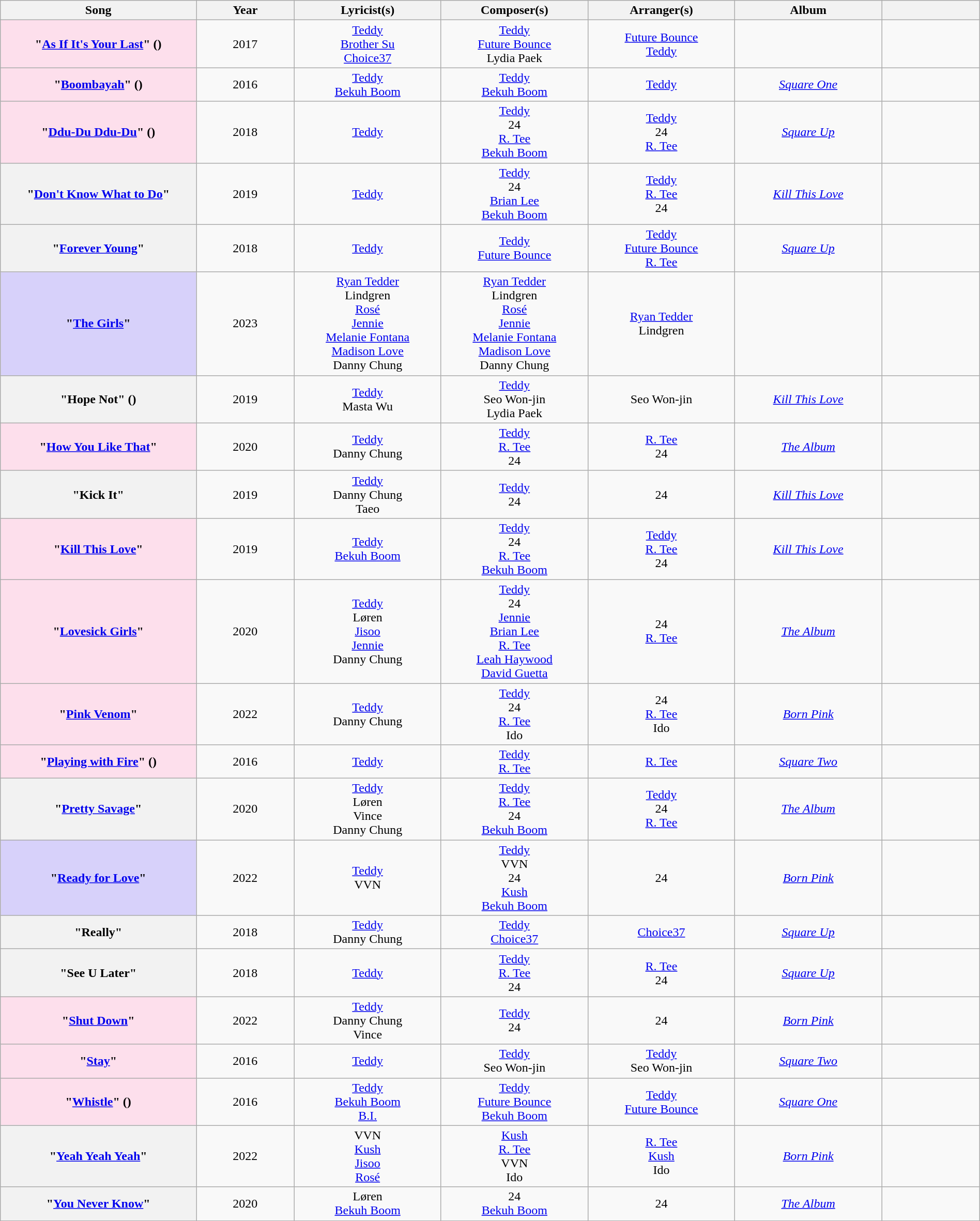<table class="wikitable sortable plainrowheaders" style="text-align:center; width:100%">
<tr>
<th style="width:20%;">Song</th>
<th style="width:10%;">Year</th>
<th style="width:15%;">Lyricist(s)</th>
<th style="width:15%;">Composer(s)</th>
<th style="width:15%;">Arranger(s)</th>
<th style="width:15%;">Album</th>
<th style="width:10%;"  class="unsortable"></th>
</tr>
<tr>
<th scope="row" style="background-color:#FDDFEC;">"<a href='#'>As If It's Your Last</a>" () </th>
<td>2017</td>
<td><a href='#'>Teddy</a><br><a href='#'>Brother Su</a><br><a href='#'>Choice37</a></td>
<td><a href='#'>Teddy</a><br><a href='#'>Future Bounce</a><br>Lydia Paek</td>
<td><a href='#'>Future Bounce</a><br><a href='#'>Teddy</a></td>
<td></td>
<td></td>
</tr>
<tr>
<th scope="row" style="background-color:#FDDFEC;">"<a href='#'>Boombayah</a>" () </th>
<td>2016</td>
<td><a href='#'>Teddy</a><br><a href='#'>Bekuh Boom</a></td>
<td><a href='#'>Teddy</a><br><a href='#'>Bekuh Boom</a></td>
<td><a href='#'>Teddy</a></td>
<td><em><a href='#'>Square One</a></em></td>
<td></td>
</tr>
<tr>
<th scope="row" style="background-color:#FDDFEC;">"<a href='#'>Ddu-Du Ddu-Du</a>" () </th>
<td>2018</td>
<td><a href='#'>Teddy</a></td>
<td><a href='#'>Teddy</a><br>24<br><a href='#'>R. Tee</a><br><a href='#'>Bekuh Boom</a></td>
<td><a href='#'>Teddy</a><br>24<br><a href='#'>R. Tee</a></td>
<td><em><a href='#'>Square Up</a></em></td>
<td></td>
</tr>
<tr>
<th scope="row">"<a href='#'>Don't Know What to Do</a>"</th>
<td>2019</td>
<td><a href='#'>Teddy</a></td>
<td><a href='#'>Teddy</a><br>24<br><a href='#'>Brian Lee</a><br><a href='#'>Bekuh Boom</a></td>
<td><a href='#'>Teddy</a><br><a href='#'>R. Tee</a><br>24</td>
<td><em><a href='#'>Kill This Love</a></em></td>
<td></td>
</tr>
<tr>
<th scope="row">"<a href='#'>Forever Young</a>"</th>
<td>2018</td>
<td><a href='#'>Teddy</a></td>
<td><a href='#'>Teddy</a><br><a href='#'>Future Bounce</a></td>
<td><a href='#'>Teddy</a><br><a href='#'>Future Bounce</a><br><a href='#'>R. Tee</a></td>
<td><em><a href='#'>Square Up</a></em></td>
<td></td>
</tr>
<tr>
<th scope="row" style="background-color:#D7D1FA">"<a href='#'>The Girls</a>" </th>
<td>2023</td>
<td><a href='#'>Ryan Tedder</a><br>Lindgren<br><a href='#'>Rosé</a><br><a href='#'>Jennie</a><br><a href='#'>Melanie Fontana</a><br><a href='#'>Madison Love</a><br>Danny Chung</td>
<td><a href='#'>Ryan Tedder</a><br>Lindgren<br><a href='#'>Rosé</a><br><a href='#'>Jennie</a><br><a href='#'>Melanie Fontana</a><br><a href='#'>Madison Love</a><br>Danny Chung</td>
<td><a href='#'>Ryan Tedder</a><br>Lindgren</td>
<td></td>
<td></td>
</tr>
<tr>
<th scope="row">"Hope Not" ()</th>
<td>2019</td>
<td><a href='#'>Teddy</a><br>Masta Wu</td>
<td><a href='#'>Teddy</a><br>Seo Won-jin<br>Lydia Paek</td>
<td>Seo Won-jin</td>
<td><em><a href='#'>Kill This Love</a></em></td>
<td></td>
</tr>
<tr>
<th scope="row" style="background-color:#FDDFEC;">"<a href='#'>How You Like That</a>" </th>
<td>2020</td>
<td><a href='#'>Teddy</a><br>Danny Chung</td>
<td><a href='#'>Teddy</a><br><a href='#'>R. Tee</a><br>24</td>
<td><a href='#'>R. Tee</a><br>24</td>
<td><em><a href='#'>The Album</a></em></td>
<td></td>
</tr>
<tr>
<th scope="row">"Kick It"</th>
<td>2019</td>
<td><a href='#'>Teddy</a><br>Danny Chung<br>Taeo</td>
<td><a href='#'>Teddy</a><br>24</td>
<td>24</td>
<td><em><a href='#'>Kill This Love</a></em></td>
<td></td>
</tr>
<tr>
<th scope="row" style="background-color:#FDDFEC;">"<a href='#'>Kill This Love</a>" </th>
<td>2019</td>
<td><a href='#'>Teddy</a><br><a href='#'>Bekuh Boom</a></td>
<td><a href='#'>Teddy</a><br>24<br><a href='#'>R. Tee</a><br><a href='#'>Bekuh Boom</a></td>
<td><a href='#'>Teddy</a><br><a href='#'>R. Tee</a><br>24</td>
<td><em><a href='#'>Kill This Love</a></em></td>
<td></td>
</tr>
<tr>
<th scope="row" style="background-color:#FDDFEC;">"<a href='#'>Lovesick Girls</a>" </th>
<td>2020</td>
<td><a href='#'>Teddy</a><br>Løren<br><a href='#'>Jisoo</a><br><a href='#'>Jennie</a><br>Danny Chung</td>
<td><a href='#'>Teddy</a><br>24<br><a href='#'>Jennie</a><br><a href='#'>Brian Lee</a><br><a href='#'>R. Tee</a><br><a href='#'>Leah Haywood</a><br><a href='#'>David Guetta</a></td>
<td>24<br><a href='#'>R. Tee</a></td>
<td><em><a href='#'>The Album</a></em></td>
<td></td>
</tr>
<tr>
<th scope="row" style="background-color:#FDDFEC;">"<a href='#'>Pink Venom</a>" </th>
<td>2022</td>
<td><a href='#'>Teddy</a><br>Danny Chung</td>
<td><a href='#'>Teddy</a><br>24<br><a href='#'>R. Tee</a><br>Ido</td>
<td>24<br><a href='#'>R. Tee</a><br>Ido</td>
<td><em><a href='#'>Born Pink</a></em></td>
<td></td>
</tr>
<tr>
<th scope="row" style="background-color:#FDDFEC;">"<a href='#'>Playing with Fire</a>" () </th>
<td>2016</td>
<td><a href='#'>Teddy</a></td>
<td><a href='#'>Teddy</a><br><a href='#'>R. Tee</a></td>
<td><a href='#'>R. Tee</a></td>
<td><em><a href='#'>Square Two</a></em></td>
<td></td>
</tr>
<tr>
<th scope="row">"<a href='#'>Pretty Savage</a>"</th>
<td>2020</td>
<td><a href='#'>Teddy</a><br>Løren<br>Vince<br>Danny Chung</td>
<td><a href='#'>Teddy</a><br><a href='#'>R. Tee</a><br>24<br><a href='#'>Bekuh Boom</a></td>
<td><a href='#'>Teddy</a><br>24<br><a href='#'>R. Tee</a></td>
<td><em><a href='#'>The Album</a></em></td>
<td></td>
</tr>
<tr>
<th scope="row" style="background-color:#D7D1FA">"<a href='#'>Ready for Love</a>" </th>
<td>2022</td>
<td><a href='#'>Teddy</a><br>VVN</td>
<td><a href='#'>Teddy</a><br>VVN<br>24<br><a href='#'>Kush</a><br><a href='#'>Bekuh Boom</a></td>
<td>24</td>
<td><em><a href='#'>Born Pink</a></em></td>
<td></td>
</tr>
<tr>
<th scope="row">"Really"</th>
<td>2018</td>
<td><a href='#'>Teddy</a><br>Danny Chung</td>
<td><a href='#'>Teddy</a><br><a href='#'>Choice37</a></td>
<td><a href='#'>Choice37</a></td>
<td><em><a href='#'>Square Up</a></em></td>
<td></td>
</tr>
<tr>
<th scope="row">"See U Later"</th>
<td>2018</td>
<td><a href='#'>Teddy</a></td>
<td><a href='#'>Teddy</a><br><a href='#'>R. Tee</a><br>24</td>
<td><a href='#'>R. Tee</a><br>24</td>
<td><em><a href='#'>Square Up</a></em></td>
<td></td>
</tr>
<tr>
<th scope="row" style="background-color:#FDDFEC;">"<a href='#'>Shut Down</a>" </th>
<td>2022</td>
<td><a href='#'>Teddy</a><br>Danny Chung<br>Vince</td>
<td><a href='#'>Teddy</a><br>24</td>
<td>24</td>
<td><em><a href='#'>Born Pink</a></em></td>
<td></td>
</tr>
<tr>
<th scope="row" style="background-color:#FDDFEC;">"<a href='#'>Stay</a>" </th>
<td>2016</td>
<td><a href='#'>Teddy</a></td>
<td><a href='#'>Teddy</a><br>Seo Won-jin</td>
<td><a href='#'>Teddy</a><br>Seo Won-jin</td>
<td><em><a href='#'>Square Two</a></em></td>
<td></td>
</tr>
<tr>
<th scope="row" style="background-color:#FDDFEC;">"<a href='#'>Whistle</a>" () </th>
<td>2016</td>
<td><a href='#'>Teddy</a><br><a href='#'>Bekuh Boom</a><br><a href='#'>B.I.</a></td>
<td><a href='#'>Teddy</a><br><a href='#'>Future Bounce</a><br><a href='#'>Bekuh Boom</a></td>
<td><a href='#'>Teddy</a><br><a href='#'>Future Bounce</a></td>
<td><em><a href='#'>Square One</a></em></td>
<td></td>
</tr>
<tr>
<th scope="row">"<a href='#'>Yeah Yeah Yeah</a>"</th>
<td>2022</td>
<td>VVN<br><a href='#'>Kush</a><br><a href='#'>Jisoo</a><br><a href='#'>Rosé</a></td>
<td><a href='#'>Kush</a><br><a href='#'>R. Tee</a><br>VVN<br>Ido</td>
<td><a href='#'>R. Tee</a><br><a href='#'>Kush</a><br>Ido</td>
<td><em><a href='#'>Born Pink</a></em></td>
<td></td>
</tr>
<tr>
<th scope="row">"<a href='#'>You Never Know</a>"</th>
<td>2020</td>
<td>Løren<br><a href='#'>Bekuh Boom</a></td>
<td>24<br><a href='#'>Bekuh Boom</a></td>
<td>24</td>
<td><em><a href='#'>The Album</a></em></td>
<td></td>
</tr>
</table>
